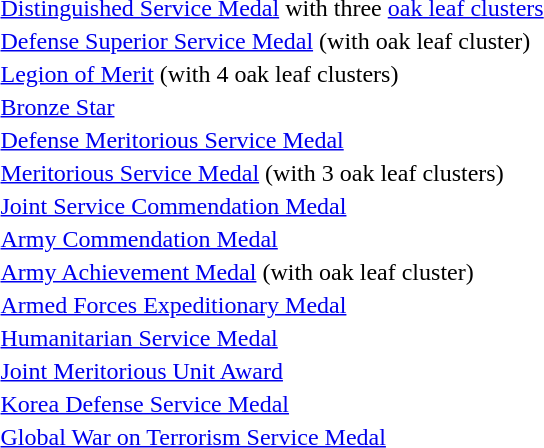<table>
<tr>
<td></td>
<td><a href='#'>Distinguished Service Medal</a> with three <a href='#'>oak leaf clusters</a></td>
</tr>
<tr>
<td></td>
<td><a href='#'>Defense Superior Service Medal</a> (with oak leaf cluster)</td>
</tr>
<tr>
<td></td>
<td><a href='#'>Legion of Merit</a> (with 4 oak leaf clusters)</td>
</tr>
<tr>
<td></td>
<td><a href='#'>Bronze Star</a></td>
</tr>
<tr>
<td></td>
<td><a href='#'>Defense Meritorious Service Medal</a></td>
</tr>
<tr>
<td></td>
<td><a href='#'>Meritorious Service Medal</a> (with 3 oak leaf clusters)</td>
</tr>
<tr>
<td></td>
<td><a href='#'>Joint Service Commendation Medal</a></td>
</tr>
<tr>
<td></td>
<td><a href='#'>Army Commendation Medal</a></td>
</tr>
<tr>
<td></td>
<td><a href='#'>Army Achievement Medal</a> (with oak leaf cluster)</td>
</tr>
<tr>
<td></td>
<td><a href='#'>Armed Forces Expeditionary Medal</a></td>
</tr>
<tr>
<td></td>
<td><a href='#'>Humanitarian Service Medal</a></td>
</tr>
<tr>
<td></td>
<td><a href='#'>Joint Meritorious Unit Award</a></td>
</tr>
<tr>
<td></td>
<td><a href='#'>Korea Defense Service Medal</a></td>
</tr>
<tr>
<td></td>
<td><a href='#'>Global War on Terrorism Service Medal</a></td>
</tr>
</table>
